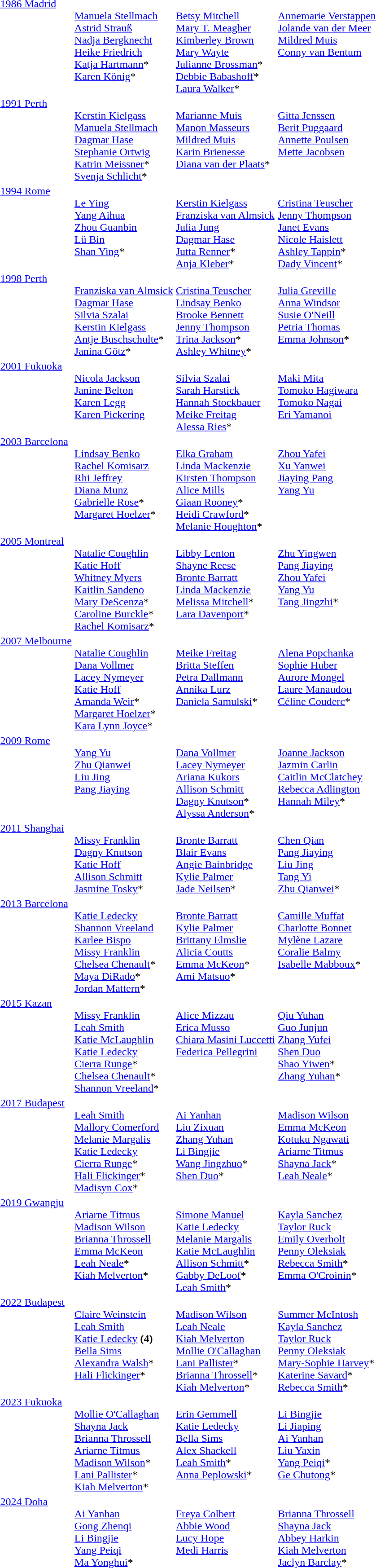<table>
<tr valign="top">
<td><a href='#'>1986 Madrid</a></td>
<td><br><a href='#'>Manuela Stellmach</a><br><a href='#'>Astrid Strauß</a><br><a href='#'>Nadja Bergknecht</a><br><a href='#'>Heike Friedrich</a><br><a href='#'>Katja Hartmann</a>*<br><a href='#'>Karen König</a>*</td>
<td><br><a href='#'>Betsy Mitchell</a><br><a href='#'>Mary T. Meagher</a><br><a href='#'>Kimberley Brown</a><br><a href='#'>Mary Wayte</a><br><a href='#'>Julianne Brossman</a>*<br><a href='#'>Debbie Babashoff</a>*<br><a href='#'>Laura Walker</a>*</td>
<td><br><a href='#'>Annemarie Verstappen</a><br><a href='#'>Jolande van der Meer</a><br><a href='#'>Mildred Muis</a><br><a href='#'>Conny van Bentum</a></td>
</tr>
<tr valign="top">
<td><a href='#'>1991 Perth</a></td>
<td><br><a href='#'>Kerstin Kielgass</a><br><a href='#'>Manuela Stellmach</a><br><a href='#'>Dagmar Hase</a><br><a href='#'>Stephanie Ortwig</a><br><a href='#'>Katrin Meissner</a>*<br><a href='#'>Svenja Schlicht</a>*</td>
<td><br><a href='#'>Marianne Muis</a><br><a href='#'>Manon Masseurs</a><br><a href='#'>Mildred Muis</a><br><a href='#'>Karin Brienesse</a><br><a href='#'>Diana van der Plaats</a>*</td>
<td><br><a href='#'>Gitta Jenssen</a><br><a href='#'>Berit Puggaard</a><br><a href='#'>Annette Poulsen</a><br><a href='#'>Mette Jacobsen</a></td>
</tr>
<tr valign="top">
<td><a href='#'>1994 Rome</a></td>
<td><br><a href='#'>Le Ying</a><br><a href='#'>Yang Aihua</a><br><a href='#'>Zhou Guanbin</a><br><a href='#'>Lü Bin</a><br><a href='#'>Shan Ying</a>*</td>
<td><br><a href='#'>Kerstin Kielgass</a><br><a href='#'>Franziska van Almsick</a><br><a href='#'>Julia Jung</a><br><a href='#'>Dagmar Hase</a><br><a href='#'>Jutta Renner</a>*<br><a href='#'>Anja Kleber</a>*</td>
<td><br><a href='#'>Cristina Teuscher</a><br><a href='#'>Jenny Thompson</a><br><a href='#'>Janet Evans</a><br><a href='#'>Nicole Haislett</a><br><a href='#'>Ashley Tappin</a>*<br><a href='#'>Dady Vincent</a>*</td>
</tr>
<tr valign="top">
<td><a href='#'>1998 Perth</a></td>
<td><br><a href='#'>Franziska van Almsick</a><br><a href='#'>Dagmar Hase</a><br><a href='#'>Silvia Szalai</a><br><a href='#'>Kerstin Kielgass</a><br><a href='#'>Antje Buschschulte</a>*<br><a href='#'>Janina Götz</a>*</td>
<td><br><a href='#'>Cristina Teuscher</a><br><a href='#'>Lindsay Benko</a><br><a href='#'>Brooke Bennett</a><br><a href='#'>Jenny Thompson</a><br><a href='#'>Trina Jackson</a>*<br><a href='#'>Ashley Whitney</a>*</td>
<td><br><a href='#'>Julia Greville</a><br><a href='#'>Anna Windsor</a><br><a href='#'>Susie O'Neill</a><br><a href='#'>Petria Thomas</a><br><a href='#'>Emma Johnson</a>*</td>
</tr>
<tr valign="top">
<td><a href='#'>2001 Fukuoka</a></td>
<td><br><a href='#'>Nicola Jackson</a><br><a href='#'>Janine Belton</a><br><a href='#'>Karen Legg</a><br><a href='#'>Karen Pickering</a></td>
<td><br><a href='#'>Silvia Szalai</a><br><a href='#'>Sarah Harstick</a><br><a href='#'>Hannah Stockbauer</a><br><a href='#'>Meike Freitag</a><br><a href='#'>Alessa Ries</a>*</td>
<td><br><a href='#'>Maki Mita</a><br><a href='#'>Tomoko Hagiwara</a><br><a href='#'>Tomoko Nagai</a><br><a href='#'>Eri Yamanoi</a></td>
</tr>
<tr valign="top">
<td><a href='#'>2003 Barcelona</a></td>
<td><br><a href='#'>Lindsay Benko</a><br><a href='#'>Rachel Komisarz</a><br><a href='#'>Rhi Jeffrey</a><br><a href='#'>Diana Munz</a><br><a href='#'>Gabrielle Rose</a>*<br><a href='#'>Margaret Hoelzer</a>*</td>
<td><br><a href='#'>Elka Graham</a><br><a href='#'>Linda Mackenzie</a><br><a href='#'>Kirsten Thompson</a><br><a href='#'>Alice Mills</a><br><a href='#'>Giaan Rooney</a>*<br><a href='#'>Heidi Crawford</a>*<br><a href='#'>Melanie Houghton</a>*</td>
<td><br><a href='#'>Zhou Yafei</a><br><a href='#'>Xu Yanwei</a><br><a href='#'>Jiaying Pang</a><br><a href='#'>Yang Yu</a></td>
</tr>
<tr valign="top">
<td><a href='#'>2005 Montreal</a></td>
<td><br><a href='#'>Natalie Coughlin</a><br><a href='#'>Katie Hoff</a><br><a href='#'>Whitney Myers</a><br><a href='#'>Kaitlin Sandeno</a><br><a href='#'>Mary DeScenza</a>*<br><a href='#'>Caroline Burckle</a>*<br><a href='#'>Rachel Komisarz</a>*</td>
<td><br><a href='#'>Libby Lenton</a><br><a href='#'>Shayne Reese</a><br><a href='#'>Bronte Barratt</a><br><a href='#'>Linda Mackenzie</a><br><a href='#'>Melissa Mitchell</a>*<br><a href='#'>Lara Davenport</a>*</td>
<td><br><a href='#'>Zhu Yingwen</a><br><a href='#'>Pang Jiaying</a><br><a href='#'>Zhou Yafei</a><br><a href='#'>Yang Yu</a><br><a href='#'>Tang Jingzhi</a>*</td>
</tr>
<tr valign="top">
<td><a href='#'>2007 Melbourne</a></td>
<td><br><a href='#'>Natalie Coughlin</a><br><a href='#'>Dana Vollmer</a><br><a href='#'>Lacey Nymeyer</a><br><a href='#'>Katie Hoff</a><br><a href='#'>Amanda Weir</a>*<br><a href='#'>Margaret Hoelzer</a>*<br><a href='#'>Kara Lynn Joyce</a>*</td>
<td><br><a href='#'>Meike Freitag</a><br><a href='#'>Britta Steffen</a><br><a href='#'>Petra Dallmann</a><br><a href='#'>Annika Lurz</a><br><a href='#'>Daniela Samulski</a>*</td>
<td><br><a href='#'>Alena Popchanka</a><br><a href='#'>Sophie Huber</a><br><a href='#'>Aurore Mongel</a><br><a href='#'>Laure Manaudou</a><br><a href='#'>Céline Couderc</a>*</td>
</tr>
<tr valign="top">
<td><a href='#'>2009 Rome</a></td>
<td><br><a href='#'>Yang Yu</a><br><a href='#'>Zhu Qianwei</a><br><a href='#'>Liu Jing</a><br><a href='#'>Pang Jiaying</a></td>
<td><br><a href='#'>Dana Vollmer</a><br><a href='#'>Lacey Nymeyer</a><br><a href='#'>Ariana Kukors</a><br><a href='#'>Allison Schmitt</a><br> <a href='#'>Dagny Knutson</a>*<br><a href='#'>Alyssa Anderson</a>*</td>
<td><br><a href='#'>Joanne Jackson</a><br><a href='#'>Jazmin Carlin</a><br><a href='#'>Caitlin McClatchey</a><br><a href='#'>Rebecca Adlington</a><br><a href='#'>Hannah Miley</a>*</td>
</tr>
<tr valign="top">
<td><a href='#'>2011 Shanghai</a></td>
<td><br><a href='#'>Missy Franklin</a><br><a href='#'>Dagny Knutson</a><br><a href='#'>Katie Hoff</a><br><a href='#'>Allison Schmitt</a><br><a href='#'>Jasmine Tosky</a>*</td>
<td><br><a href='#'>Bronte Barratt</a><br><a href='#'>Blair Evans</a><br><a href='#'>Angie Bainbridge</a><br><a href='#'>Kylie Palmer</a><br><a href='#'>Jade Neilsen</a>*</td>
<td><br><a href='#'>Chen Qian</a><br><a href='#'>Pang Jiaying</a><br><a href='#'>Liu Jing</a><br><a href='#'>Tang Yi</a><br><a href='#'>Zhu Qianwei</a>*</td>
</tr>
<tr valign="top">
<td><a href='#'>2013 Barcelona</a></td>
<td><br><a href='#'>Katie Ledecky</a><br><a href='#'>Shannon Vreeland</a><br><a href='#'>Karlee Bispo</a><br><a href='#'>Missy Franklin</a><br><a href='#'>Chelsea Chenault</a>*<br><a href='#'>Maya DiRado</a>*<br><a href='#'>Jordan Mattern</a>*</td>
<td><br><a href='#'>Bronte Barratt</a><br><a href='#'>Kylie Palmer</a><br><a href='#'>Brittany Elmslie</a><br><a href='#'>Alicia Coutts</a><br><a href='#'>Emma McKeon</a>*<br><a href='#'>Ami Matsuo</a>*</td>
<td><br><a href='#'>Camille Muffat</a><br><a href='#'>Charlotte Bonnet</a><br><a href='#'>Mylène Lazare</a><br><a href='#'>Coralie Balmy</a><br><a href='#'>Isabelle Mabboux</a>*</td>
</tr>
<tr valign="top">
<td><a href='#'>2015 Kazan</a></td>
<td><br><a href='#'>Missy Franklin</a><br><a href='#'>Leah Smith</a><br><a href='#'>Katie McLaughlin</a><br><a href='#'>Katie Ledecky</a><br><a href='#'>Cierra Runge</a>*<br><a href='#'>Chelsea Chenault</a>*<br><a href='#'>Shannon Vreeland</a>*</td>
<td><br><a href='#'>Alice Mizzau</a><br><a href='#'>Erica Musso</a><br><a href='#'>Chiara Masini Luccetti</a><br><a href='#'>Federica Pellegrini</a></td>
<td><br><a href='#'>Qiu Yuhan</a><br><a href='#'>Guo Junjun</a><br><a href='#'>Zhang Yufei</a><br><a href='#'>Shen Duo</a><br><a href='#'>Shao Yiwen</a>*<br><a href='#'>Zhang Yuhan</a>*</td>
</tr>
<tr valign="top">
<td><a href='#'>2017 Budapest</a></td>
<td><br><a href='#'>Leah Smith</a><br><a href='#'>Mallory Comerford</a><br><a href='#'>Melanie Margalis</a><br><a href='#'>Katie Ledecky</a><br><a href='#'>Cierra Runge</a>*<br><a href='#'>Hali Flickinger</a>*<br><a href='#'>Madisyn Cox</a>*</td>
<td><br><a href='#'>Ai Yanhan</a><br><a href='#'>Liu Zixuan</a><br><a href='#'>Zhang Yuhan</a><br><a href='#'>Li Bingjie</a><br><a href='#'>Wang Jingzhuo</a>*<br><a href='#'>Shen Duo</a>*</td>
<td><br><a href='#'>Madison Wilson</a><br><a href='#'>Emma McKeon</a><br><a href='#'>Kotuku Ngawati</a><br><a href='#'>Ariarne Titmus</a><br><a href='#'>Shayna Jack</a>*<br><a href='#'>Leah Neale</a>*</td>
</tr>
<tr valign="top">
<td><a href='#'>2019 Gwangju</a></td>
<td><br><a href='#'>Ariarne Titmus</a><br><a href='#'>Madison Wilson</a><br><a href='#'>Brianna Throssell</a><br><a href='#'>Emma McKeon</a><br><a href='#'>Leah Neale</a>*<br><a href='#'>Kiah Melverton</a>*</td>
<td><br><a href='#'>Simone Manuel</a><br><a href='#'>Katie Ledecky</a><br><a href='#'>Melanie Margalis</a><br><a href='#'>Katie McLaughlin</a><br><a href='#'>Allison Schmitt</a>*<br><a href='#'>Gabby DeLoof</a>*<br><a href='#'>Leah Smith</a>*</td>
<td><br><a href='#'>Kayla Sanchez</a><br><a href='#'>Taylor Ruck</a><br><a href='#'>Emily Overholt</a><br><a href='#'>Penny Oleksiak</a><br><a href='#'>Rebecca Smith</a>*<br><a href='#'>Emma O'Croinin</a>*</td>
</tr>
<tr valign="top">
<td><a href='#'>2022 Budapest</a></td>
<td><br><a href='#'>Claire Weinstein</a><br><a href='#'>Leah Smith</a><br><a href='#'>Katie Ledecky</a> <strong>(4)</strong><br><a href='#'>Bella Sims</a><br><a href='#'>Alexandra Walsh</a>*<br><a href='#'>Hali Flickinger</a>*</td>
<td><br><a href='#'>Madison Wilson</a><br><a href='#'>Leah Neale</a><br><a href='#'>Kiah Melverton</a><br><a href='#'>Mollie O'Callaghan</a><br><a href='#'>Lani Pallister</a>*<br><a href='#'>Brianna Throssell</a>*<br><a href='#'>Kiah Melverton</a>*</td>
<td><br><a href='#'>Summer McIntosh</a><br><a href='#'>Kayla Sanchez</a><br><a href='#'>Taylor Ruck</a><br><a href='#'>Penny Oleksiak</a><br><a href='#'>Mary-Sophie Harvey</a>*<br><a href='#'>Katerine Savard</a>*<br><a href='#'>Rebecca Smith</a>*</td>
</tr>
<tr valign="top">
<td><a href='#'>2023 Fukuoka</a></td>
<td><br><a href='#'>Mollie O'Callaghan</a><br><a href='#'>Shayna Jack</a><br><a href='#'>Brianna Throssell</a><br><a href='#'>Ariarne Titmus</a><br><a href='#'>Madison Wilson</a>*<br><a href='#'>Lani Pallister</a>*<br><a href='#'>Kiah Melverton</a>*</td>
<td><br><a href='#'>Erin Gemmell</a><br><a href='#'>Katie Ledecky</a><br><a href='#'>Bella Sims</a><br><a href='#'>Alex Shackell</a><br><a href='#'>Leah Smith</a>*<br><a href='#'>Anna Peplowski</a>*</td>
<td><br><a href='#'>Li Bingjie</a><br><a href='#'>Li Jiaping</a><br><a href='#'>Ai Yanhan</a><br><a href='#'>Liu Yaxin</a><br><a href='#'>Yang Peiqi</a>*<br><a href='#'>Ge Chutong</a>*</td>
</tr>
<tr valign="top">
<td><a href='#'>2024 Doha</a></td>
<td><br><a href='#'>Ai Yanhan</a><br><a href='#'>Gong Zhenqi</a><br><a href='#'>Li Bingjie</a><br><a href='#'>Yang Peiqi</a><br><a href='#'>Ma Yonghui</a>*</td>
<td><br><a href='#'>Freya Colbert</a><br><a href='#'>Abbie Wood</a><br><a href='#'>Lucy Hope</a><br><a href='#'>Medi Harris</a></td>
<td><br><a href='#'>Brianna Throssell</a><br><a href='#'>Shayna Jack</a><br><a href='#'>Abbey Harkin</a><br><a href='#'>Kiah Melverton</a><br><a href='#'>Jaclyn Barclay</a>*</td>
</tr>
</table>
